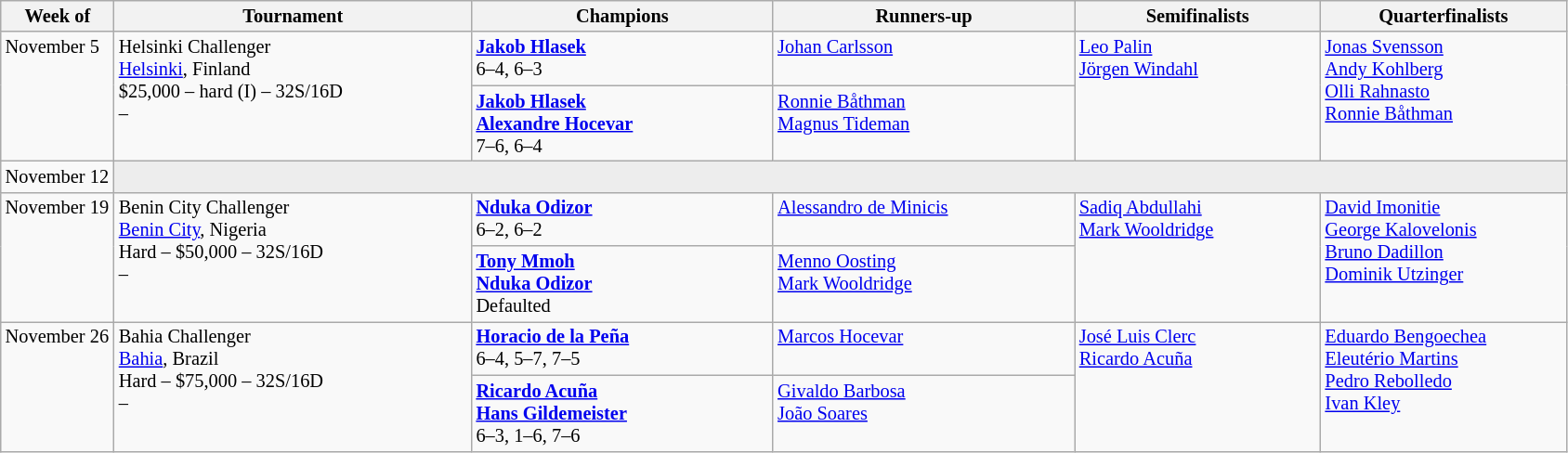<table class="wikitable" style="font-size:85%;">
<tr>
<th width="75">Week of</th>
<th width="250">Tournament</th>
<th width="210">Champions</th>
<th width="210">Runners-up</th>
<th width="170">Semifinalists</th>
<th width="170">Quarterfinalists</th>
</tr>
<tr valign="top">
<td rowspan="2">November 5</td>
<td rowspan="2">Helsinki Challenger<br> <a href='#'>Helsinki</a>, Finland<br>$25,000 – hard (I) – 32S/16D<br>  – </td>
<td> <strong><a href='#'>Jakob Hlasek</a></strong> <br>6–4, 6–3</td>
<td> <a href='#'>Johan Carlsson</a></td>
<td rowspan="2"> <a href='#'>Leo Palin</a> <br>  <a href='#'>Jörgen Windahl</a></td>
<td rowspan="2"> <a href='#'>Jonas Svensson</a> <br>  <a href='#'>Andy Kohlberg</a> <br> <a href='#'>Olli Rahnasto</a> <br>  <a href='#'>Ronnie Båthman</a></td>
</tr>
<tr valign="top">
<td> <strong><a href='#'>Jakob Hlasek</a></strong> <br> <strong><a href='#'>Alexandre Hocevar</a></strong><br>7–6, 6–4</td>
<td> <a href='#'>Ronnie Båthman</a> <br> <a href='#'>Magnus Tideman</a></td>
</tr>
<tr valign="top">
<td rowspan="1">November 12</td>
<td colspan="5" bgcolor="#ededed"></td>
</tr>
<tr valign="top">
<td rowspan="2">November 19</td>
<td rowspan="2">Benin City Challenger<br> <a href='#'>Benin City</a>, Nigeria<br>Hard – $50,000 – 32S/16D<br>  – </td>
<td> <strong><a href='#'>Nduka Odizor</a></strong> <br>6–2, 6–2</td>
<td> <a href='#'>Alessandro de Minicis</a></td>
<td rowspan="2"> <a href='#'>Sadiq Abdullahi</a> <br>  <a href='#'>Mark Wooldridge</a></td>
<td rowspan="2"> <a href='#'>David Imonitie</a> <br>  <a href='#'>George Kalovelonis</a> <br> <a href='#'>Bruno Dadillon</a> <br>  <a href='#'>Dominik Utzinger</a></td>
</tr>
<tr valign="top">
<td> <strong><a href='#'>Tony Mmoh</a></strong> <br> <strong><a href='#'>Nduka Odizor</a></strong><br> Defaulted</td>
<td> <a href='#'>Menno Oosting</a> <br> <a href='#'>Mark Wooldridge</a></td>
</tr>
<tr valign="top">
<td rowspan="2">November 26</td>
<td rowspan="2">Bahia Challenger<br> <a href='#'>Bahia</a>, Brazil<br>Hard – $75,000 – 32S/16D<br>  – </td>
<td> <strong><a href='#'>Horacio de la Peña</a></strong> <br>6–4, 5–7, 7–5</td>
<td> <a href='#'>Marcos Hocevar</a></td>
<td rowspan="2"> <a href='#'>José Luis Clerc</a> <br>  <a href='#'>Ricardo Acuña</a></td>
<td rowspan="2"> <a href='#'>Eduardo Bengoechea</a> <br>  <a href='#'>Eleutério Martins</a> <br> <a href='#'>Pedro Rebolledo</a> <br>  <a href='#'>Ivan Kley</a></td>
</tr>
<tr valign="top">
<td> <strong><a href='#'>Ricardo Acuña</a></strong> <br> <strong><a href='#'>Hans Gildemeister</a></strong><br>6–3, 1–6, 7–6</td>
<td> <a href='#'>Givaldo Barbosa</a> <br> <a href='#'>João Soares</a></td>
</tr>
</table>
